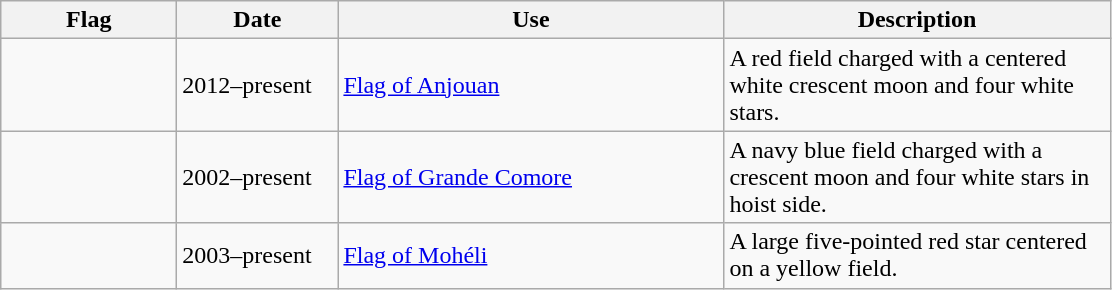<table class="wikitable">
<tr>
<th style="width:110px;">Flag</th>
<th style="width:100px;">Date</th>
<th style="width:250px;">Use</th>
<th style="width:250px;">Description</th>
</tr>
<tr>
<td></td>
<td>2012–present</td>
<td><a href='#'>Flag of Anjouan</a></td>
<td>A red field charged with a centered white crescent moon and four white stars.</td>
</tr>
<tr>
<td></td>
<td>2002–present</td>
<td><a href='#'>Flag of Grande Comore</a></td>
<td>A navy blue field charged with a crescent moon and four white stars in hoist side.</td>
</tr>
<tr>
<td></td>
<td>2003–present</td>
<td><a href='#'>Flag of Mohéli</a></td>
<td>A large five-pointed red star centered on a yellow field.</td>
</tr>
</table>
